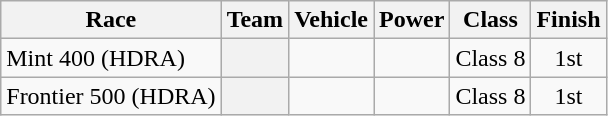<table class="wikitable">
<tr>
<th>Race</th>
<th>Team</th>
<th>Vehicle</th>
<th>Power</th>
<th>Class</th>
<th>Finish</th>
</tr>
<tr>
<td>Mint 400 (HDRA)</td>
<th></th>
<td></td>
<td></td>
<td align=center>Class 8</td>
<td align=center>1st</td>
</tr>
<tr>
<td>Frontier 500 (HDRA)</td>
<th></th>
<td></td>
<td></td>
<td align=center>Class 8</td>
<td align=center>1st</td>
</tr>
</table>
